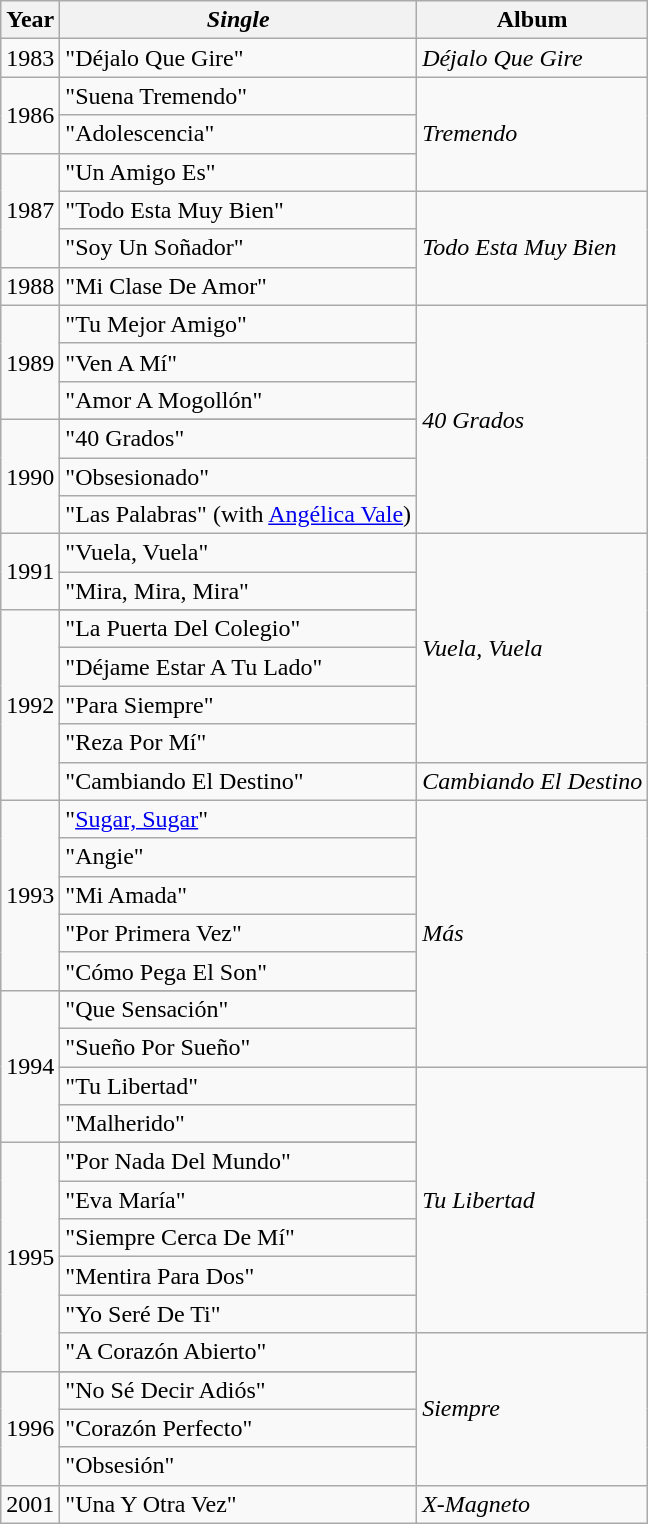<table class="wikitable">
<tr>
<th align="center" rowspan="1">Year</th>
<th align="center" rowspan="1"><em>Single</em></th>
<th align="center" rowspan="1">Album</th>
</tr>
<tr>
<td align="center" rowspan="1">1983</td>
<td align="left">"Déjalo Que Gire"</td>
<td align="left" rowspan="1"><em>Déjalo Que Gire</em></td>
</tr>
<tr>
<td align="center" rowspan="2">1986</td>
<td align="left">"Suena Tremendo"</td>
<td align="left" rowspan="3"><em>Tremendo</em></td>
</tr>
<tr>
<td align="left">"Adolescencia"</td>
</tr>
<tr>
<td align="center" rowspan="3">1987</td>
<td align="left">"Un Amigo Es"</td>
</tr>
<tr>
<td align="left">"Todo Esta Muy Bien"</td>
<td align="left" rowspan="3"><em>Todo Esta Muy Bien</em></td>
</tr>
<tr>
<td align="left">"Soy Un Soñador"</td>
</tr>
<tr>
<td align="center" rowspan="1">1988</td>
<td align="left">"Mi Clase De Amor"</td>
</tr>
<tr>
<td align="center" rowspan="3">1989</td>
<td align="left">"Tu Mejor Amigo"</td>
<td align="left" rowspan="7"><em>40 Grados</em></td>
</tr>
<tr>
<td align="left">"Ven A Mí"</td>
</tr>
<tr>
<td align="left">"Amor A Mogollón"</td>
</tr>
<tr>
<td align="center" rowspan="4">1990</td>
</tr>
<tr>
<td align="left">"40 Grados"</td>
</tr>
<tr>
<td align="left">"Obsesionado"</td>
</tr>
<tr>
<td align="left">"Las Palabras" (with <a href='#'>Angélica Vale</a>)</td>
</tr>
<tr>
<td align="center" rowspan="2">1991</td>
<td align="left">"Vuela, Vuela"</td>
<td align="left" rowspan="7"><em>Vuela, Vuela</em></td>
</tr>
<tr>
<td align="left">"Mira, Mira, Mira"</td>
</tr>
<tr>
<td align="center" rowspan="6">1992</td>
</tr>
<tr>
<td align="left">"La Puerta Del Colegio"</td>
</tr>
<tr>
<td align="left">"Déjame Estar A Tu Lado"</td>
</tr>
<tr>
<td align="left">"Para Siempre"</td>
</tr>
<tr>
<td align="left">"Reza Por Mí"</td>
</tr>
<tr>
<td align="left">"Cambiando El Destino"</td>
<td align="left" rowspan="1"><em>Cambiando El Destino</em></td>
</tr>
<tr>
<td align="center" rowspan="5">1993</td>
<td align="left">"<a href='#'>Sugar, Sugar</a>"</td>
<td align="left" rowspan="8"><em>Más</em></td>
</tr>
<tr>
<td align="left">"Angie"</td>
</tr>
<tr>
<td align="left">"Mi Amada"</td>
</tr>
<tr>
<td align="left">"Por Primera Vez"</td>
</tr>
<tr>
<td align="left">"Cómo Pega El Son"</td>
</tr>
<tr>
<td align="center" rowspan="5">1994</td>
</tr>
<tr>
<td align="left">"Que Sensación"</td>
</tr>
<tr>
<td align="left">"Sueño Por Sueño"</td>
</tr>
<tr>
<td align="left">"Tu Libertad"</td>
<td align="left" rowspan="8"><em>Tu Libertad</em></td>
</tr>
<tr>
<td align="left">"Malherido"</td>
</tr>
<tr>
<td align="center" rowspan="7">1995</td>
</tr>
<tr>
<td align="left">"Por Nada Del Mundo"</td>
</tr>
<tr>
<td align="left">"Eva María"</td>
</tr>
<tr>
<td align="left">"Siempre Cerca De Mí"</td>
</tr>
<tr>
<td align="left">"Mentira Para Dos"</td>
</tr>
<tr>
<td align="left">"Yo Seré De Ti"</td>
</tr>
<tr>
<td align="left">"A Corazón Abierto"</td>
<td align="left" rowspan="5"><em>Siempre</em></td>
</tr>
<tr>
<td align="center" rowspan="4">1996</td>
</tr>
<tr>
<td align="left">"No Sé Decir Adiós"</td>
</tr>
<tr>
<td align="left">"Corazón Perfecto"</td>
</tr>
<tr>
<td align="left">"Obsesión"</td>
</tr>
<tr>
<td align="center" rowspan="1">2001</td>
<td align="left">"Una Y Otra Vez"</td>
<td align="left" rowspan="1"><em>X-Magneto</em></td>
</tr>
</table>
